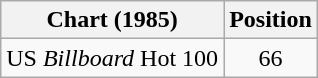<table class="wikitable">
<tr>
<th>Chart (1985)</th>
<th>Position</th>
</tr>
<tr>
<td>US <em>Billboard</em> Hot 100</td>
<td style="text-align:center;">66</td>
</tr>
</table>
